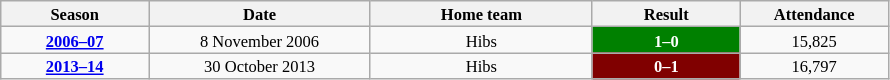<table class="wikitable" style="text-align: center; width=55%; font-size: 11px">
<tr>
<th style="width:10%;">Season</th>
<th style="width:15%;">Date</th>
<th style="width:15%;">Home team</th>
<th style="width:10%;">Result</th>
<th style="width:10%;">Attendance</th>
</tr>
<tr>
<td><strong><a href='#'>2006–07</a></strong></td>
<td>8 November 2006</td>
<td>Hibs</td>
<td style="background:green;color:white;"><strong>1–0</strong></td>
<td>15,825</td>
</tr>
<tr>
<td><strong><a href='#'>2013–14</a></strong></td>
<td>30 October 2013</td>
<td>Hibs</td>
<td style="background:maroon;color:white;"><strong>0–1</strong></td>
<td>16,797</td>
</tr>
</table>
